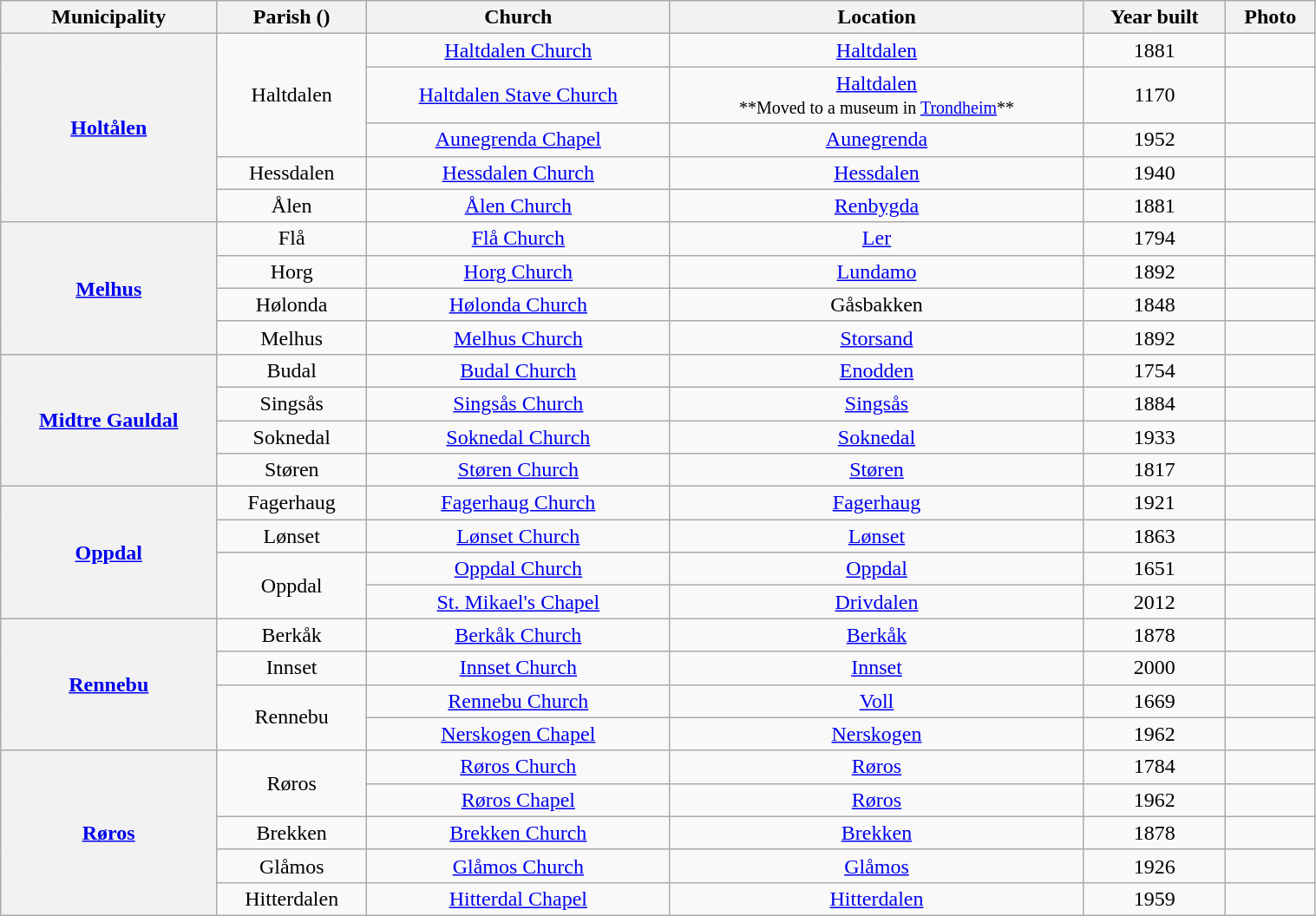<table class="wikitable" style="text-align: center; width: 80%;">
<tr>
<th>Municipality</th>
<th>Parish ()</th>
<th>Church</th>
<th>Location</th>
<th>Year built</th>
<th>Photo</th>
</tr>
<tr>
<th rowspan="5"><a href='#'>Holtålen</a></th>
<td rowspan="3">Haltdalen</td>
<td><a href='#'>Haltdalen Church</a></td>
<td><a href='#'>Haltdalen</a></td>
<td>1881</td>
<td></td>
</tr>
<tr>
<td><a href='#'>Haltdalen Stave Church</a></td>
<td><a href='#'>Haltdalen</a><br><small>**Moved to a museum in <a href='#'>Trondheim</a>**</small></td>
<td>1170</td>
<td></td>
</tr>
<tr>
<td><a href='#'>Aunegrenda Chapel</a></td>
<td><a href='#'>Aunegrenda</a></td>
<td>1952</td>
<td></td>
</tr>
<tr>
<td>Hessdalen</td>
<td><a href='#'>Hessdalen Church</a></td>
<td><a href='#'>Hessdalen</a></td>
<td>1940</td>
<td></td>
</tr>
<tr>
<td>Ålen</td>
<td><a href='#'>Ålen Church</a></td>
<td><a href='#'>Renbygda</a></td>
<td>1881</td>
<td></td>
</tr>
<tr>
<th rowspan="4"><a href='#'>Melhus</a></th>
<td>Flå</td>
<td><a href='#'>Flå Church</a></td>
<td><a href='#'>Ler</a></td>
<td>1794</td>
<td></td>
</tr>
<tr>
<td>Horg</td>
<td><a href='#'>Horg Church</a></td>
<td><a href='#'>Lundamo</a></td>
<td>1892</td>
<td></td>
</tr>
<tr>
<td>Hølonda</td>
<td><a href='#'>Hølonda Church</a></td>
<td>Gåsbakken</td>
<td>1848</td>
<td></td>
</tr>
<tr>
<td>Melhus</td>
<td><a href='#'>Melhus Church</a></td>
<td><a href='#'>Storsand</a></td>
<td>1892</td>
<td></td>
</tr>
<tr>
<th rowspan="4"><a href='#'>Midtre Gauldal</a></th>
<td>Budal</td>
<td><a href='#'>Budal Church</a></td>
<td><a href='#'>Enodden</a></td>
<td>1754</td>
<td></td>
</tr>
<tr>
<td>Singsås</td>
<td><a href='#'>Singsås Church</a></td>
<td><a href='#'>Singsås</a></td>
<td>1884</td>
<td></td>
</tr>
<tr>
<td>Soknedal</td>
<td><a href='#'>Soknedal Church</a></td>
<td><a href='#'>Soknedal</a></td>
<td>1933</td>
<td></td>
</tr>
<tr>
<td>Støren</td>
<td><a href='#'>Støren Church</a></td>
<td><a href='#'>Støren</a></td>
<td>1817</td>
<td></td>
</tr>
<tr>
<th rowspan="4"><a href='#'>Oppdal</a></th>
<td>Fagerhaug</td>
<td><a href='#'>Fagerhaug Church</a></td>
<td><a href='#'>Fagerhaug</a></td>
<td>1921</td>
<td></td>
</tr>
<tr>
<td>Lønset</td>
<td><a href='#'>Lønset Church</a></td>
<td><a href='#'>Lønset</a></td>
<td>1863</td>
<td></td>
</tr>
<tr>
<td rowspan="2">Oppdal</td>
<td><a href='#'>Oppdal Church</a></td>
<td><a href='#'>Oppdal</a></td>
<td>1651</td>
<td></td>
</tr>
<tr>
<td><a href='#'>St. Mikael's Chapel</a></td>
<td><a href='#'>Drivdalen</a></td>
<td>2012</td>
<td></td>
</tr>
<tr>
<th rowspan="4"><a href='#'>Rennebu</a></th>
<td>Berkåk</td>
<td><a href='#'>Berkåk Church</a></td>
<td><a href='#'>Berkåk</a></td>
<td>1878</td>
<td></td>
</tr>
<tr>
<td>Innset</td>
<td><a href='#'>Innset Church</a></td>
<td><a href='#'>Innset</a></td>
<td>2000</td>
<td></td>
</tr>
<tr>
<td rowspan="2">Rennebu</td>
<td><a href='#'>Rennebu Church</a></td>
<td><a href='#'>Voll</a></td>
<td>1669</td>
<td></td>
</tr>
<tr>
<td><a href='#'>Nerskogen Chapel</a></td>
<td><a href='#'>Nerskogen</a></td>
<td>1962</td>
<td></td>
</tr>
<tr>
<th rowspan="5"><a href='#'>Røros</a></th>
<td rowspan="2">Røros</td>
<td><a href='#'>Røros Church</a></td>
<td><a href='#'>Røros</a></td>
<td>1784</td>
<td></td>
</tr>
<tr>
<td><a href='#'>Røros Chapel</a></td>
<td><a href='#'>Røros</a></td>
<td>1962</td>
<td></td>
</tr>
<tr>
<td>Brekken</td>
<td><a href='#'>Brekken Church</a></td>
<td><a href='#'>Brekken</a></td>
<td>1878</td>
<td></td>
</tr>
<tr>
<td>Glåmos</td>
<td><a href='#'>Glåmos Church</a></td>
<td><a href='#'>Glåmos</a></td>
<td>1926</td>
<td></td>
</tr>
<tr>
<td>Hitterdalen</td>
<td><a href='#'>Hitterdal Chapel</a></td>
<td><a href='#'>Hitterdalen</a></td>
<td>1959</td>
<td></td>
</tr>
</table>
